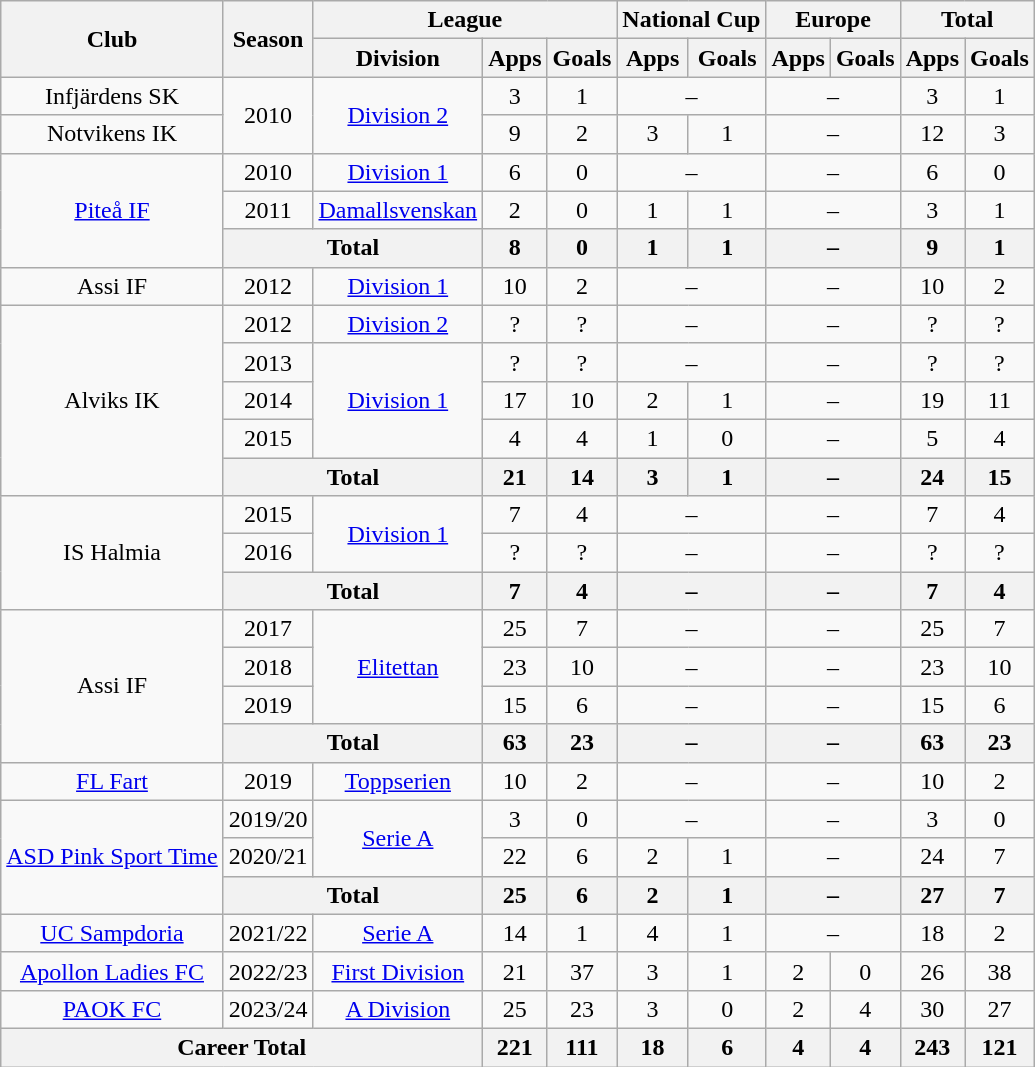<table class="wikitable" style="text-align:center">
<tr>
<th rowspan="2">Club</th>
<th rowspan="2">Season</th>
<th colspan="3">League</th>
<th colspan="2">National Cup</th>
<th colspan="2">Europe</th>
<th colspan="2">Total</th>
</tr>
<tr>
<th>Division</th>
<th>Apps</th>
<th>Goals</th>
<th>Apps</th>
<th>Goals</th>
<th>Apps</th>
<th>Goals</th>
<th>Apps</th>
<th>Goals</th>
</tr>
<tr>
<td>Infjärdens SK</td>
<td rowspan="2">2010</td>
<td rowspan="2"><a href='#'>Division 2</a></td>
<td>3</td>
<td>1</td>
<td colspan="2">–</td>
<td colspan="2">–</td>
<td>3</td>
<td>1</td>
</tr>
<tr>
<td>Notvikens IK</td>
<td>9</td>
<td>2</td>
<td>3</td>
<td>1</td>
<td colspan="2">–</td>
<td>12</td>
<td>3</td>
</tr>
<tr>
<td rowspan="3"><a href='#'>Piteå IF</a></td>
<td>2010</td>
<td><a href='#'>Division 1</a></td>
<td>6</td>
<td>0</td>
<td colspan="2">–</td>
<td colspan="2">–</td>
<td>6</td>
<td>0</td>
</tr>
<tr>
<td>2011</td>
<td><a href='#'>Damallsvenskan</a></td>
<td>2</td>
<td>0</td>
<td>1</td>
<td>1</td>
<td colspan="2">–</td>
<td>3</td>
<td>1</td>
</tr>
<tr>
<th colspan="2">Total</th>
<th>8</th>
<th>0</th>
<th>1</th>
<th>1</th>
<th colspan="2">–</th>
<th>9</th>
<th>1</th>
</tr>
<tr>
<td>Assi IF</td>
<td>2012</td>
<td><a href='#'>Division 1</a></td>
<td>10</td>
<td>2</td>
<td colspan="2">–</td>
<td colspan="2">–</td>
<td>10</td>
<td>2</td>
</tr>
<tr>
<td rowspan="5">Alviks IK</td>
<td>2012</td>
<td><a href='#'>Division 2</a></td>
<td>?</td>
<td>?</td>
<td colspan="2">–</td>
<td colspan="2">–</td>
<td>?</td>
<td>?</td>
</tr>
<tr>
<td>2013</td>
<td rowspan="3"><a href='#'>Division 1</a></td>
<td>?</td>
<td>?</td>
<td colspan="2">–</td>
<td colspan="2">–</td>
<td>?</td>
<td>?</td>
</tr>
<tr>
<td>2014</td>
<td>17</td>
<td>10</td>
<td>2</td>
<td>1</td>
<td colspan="2">–</td>
<td>19</td>
<td>11</td>
</tr>
<tr>
<td>2015</td>
<td>4</td>
<td>4</td>
<td>1</td>
<td>0</td>
<td colspan="2">–</td>
<td>5</td>
<td>4</td>
</tr>
<tr>
<th colspan="2">Total</th>
<th>21</th>
<th>14</th>
<th>3</th>
<th>1</th>
<th colspan="2">–</th>
<th>24</th>
<th>15</th>
</tr>
<tr>
<td rowspan="3">IS Halmia</td>
<td>2015</td>
<td rowspan="2"><a href='#'>Division 1</a></td>
<td>7</td>
<td>4</td>
<td colspan="2">–</td>
<td colspan="2">–</td>
<td>7</td>
<td>4</td>
</tr>
<tr>
<td>2016</td>
<td>?</td>
<td>?</td>
<td colspan="2">–</td>
<td colspan="2">–</td>
<td>?</td>
<td>?</td>
</tr>
<tr>
<th colspan="2">Total</th>
<th>7</th>
<th>4</th>
<th colspan="2">–</th>
<th colspan="2">–</th>
<th>7</th>
<th>4</th>
</tr>
<tr>
<td rowspan="4">Assi IF</td>
<td>2017</td>
<td rowspan="3"><a href='#'>Elitettan</a></td>
<td>25</td>
<td>7</td>
<td colspan="2">–</td>
<td colspan="2">–</td>
<td>25</td>
<td>7</td>
</tr>
<tr>
<td>2018</td>
<td>23</td>
<td>10</td>
<td colspan="2">–</td>
<td colspan="2">–</td>
<td>23</td>
<td>10</td>
</tr>
<tr>
<td>2019</td>
<td>15</td>
<td>6</td>
<td colspan="2">–</td>
<td colspan="2">–</td>
<td>15</td>
<td>6</td>
</tr>
<tr>
<th colspan="2">Total</th>
<th>63</th>
<th>23</th>
<th colspan="2">–</th>
<th colspan="2">–</th>
<th>63</th>
<th>23</th>
</tr>
<tr>
<td><a href='#'>FL Fart</a></td>
<td>2019</td>
<td><a href='#'>Toppserien</a></td>
<td>10</td>
<td>2</td>
<td colspan="2">–</td>
<td colspan="2">–</td>
<td>10</td>
<td>2</td>
</tr>
<tr>
<td rowspan="3"><a href='#'>ASD Pink Sport Time</a></td>
<td>2019/20</td>
<td rowspan="2"><a href='#'>Serie A</a></td>
<td>3</td>
<td>0</td>
<td colspan="2">–</td>
<td colspan="2">–</td>
<td>3</td>
<td>0</td>
</tr>
<tr>
<td>2020/21</td>
<td>22</td>
<td>6</td>
<td>2</td>
<td>1</td>
<td colspan="2">–</td>
<td>24</td>
<td>7</td>
</tr>
<tr>
<th colspan="2">Total</th>
<th>25</th>
<th>6</th>
<th>2</th>
<th>1</th>
<th colspan="2">–</th>
<th>27</th>
<th>7</th>
</tr>
<tr>
<td><a href='#'>UC Sampdoria</a></td>
<td>2021/22</td>
<td><a href='#'>Serie A</a></td>
<td>14</td>
<td>1</td>
<td>4</td>
<td>1</td>
<td colspan="2">–</td>
<td>18</td>
<td>2</td>
</tr>
<tr>
<td><a href='#'>Apollon Ladies FC</a></td>
<td>2022/23</td>
<td><a href='#'>First Division</a></td>
<td>21</td>
<td>37</td>
<td>3</td>
<td>1</td>
<td>2</td>
<td>0</td>
<td>26</td>
<td>38</td>
</tr>
<tr>
<td><a href='#'>PAOK FC</a></td>
<td>2023/24</td>
<td><a href='#'>A Division</a></td>
<td>25</td>
<td>23</td>
<td>3</td>
<td>0</td>
<td>2</td>
<td>4</td>
<td>30</td>
<td>27</td>
</tr>
<tr>
<th colspan="3"><strong>Career Total</strong></th>
<th>221</th>
<th>111</th>
<th>18</th>
<th>6</th>
<th>4</th>
<th>4</th>
<th>243</th>
<th>121</th>
</tr>
</table>
